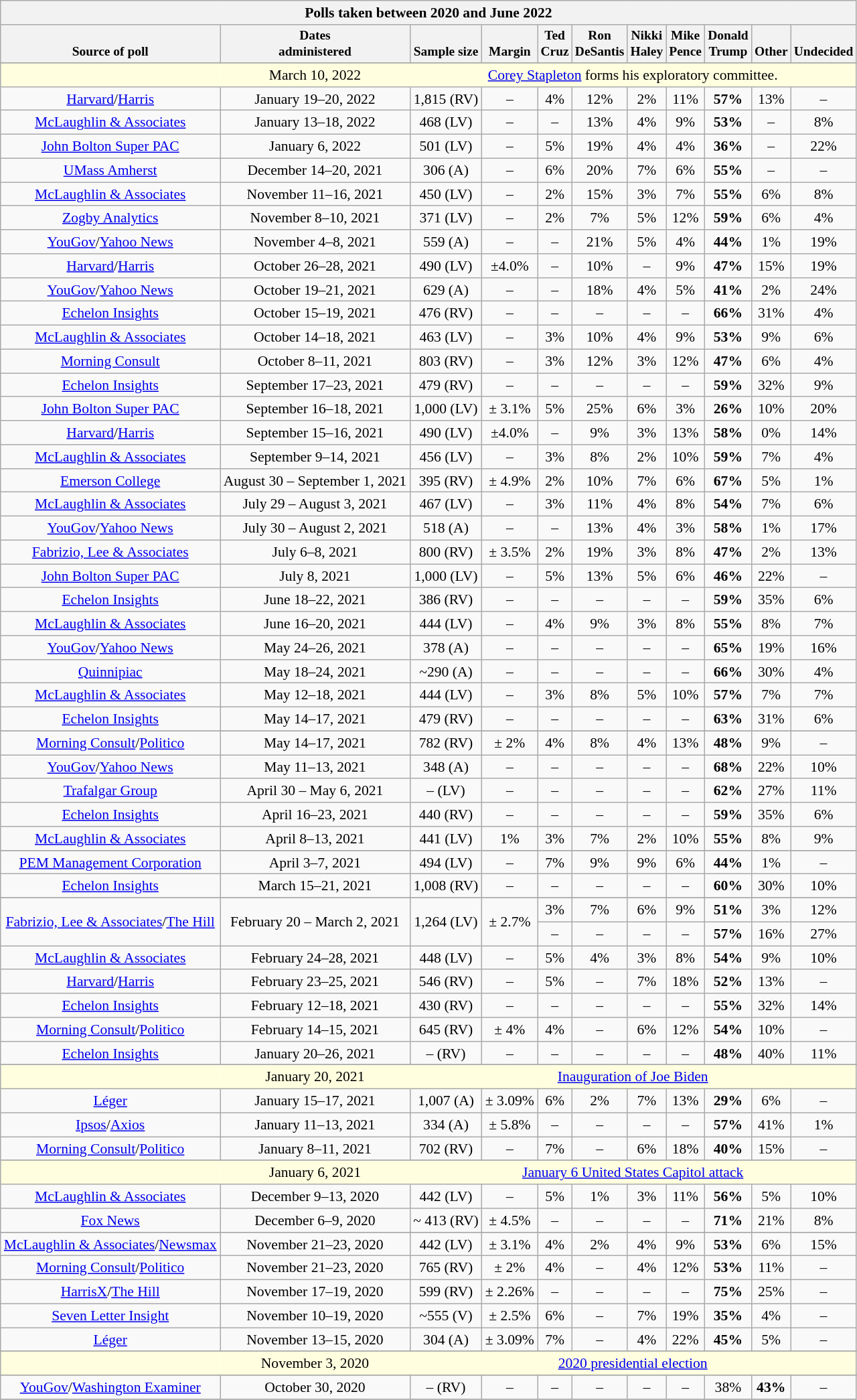<table class="wikitable mw-collapsible mw-collapsed" style="font-size:90%;text-align:center;">
<tr>
<th colspan="11">Polls taken between 2020 and June 2022</th>
</tr>
<tr valign=bottom style="font-size:90%;">
<th>Source of poll</th>
<th>Dates<br>administered</th>
<th>Sample size</th>
<th>Margin</th>
<th>Ted<br>Cruz</th>
<th>Ron<br>DeSantis</th>
<th>Nikki<br>Haley</th>
<th>Mike<br>Pence</th>
<th>Donald<br>Trump</th>
<th>Other</th>
<th>Undecided</th>
</tr>
<tr>
</tr>
<tr style="background:lightyellow;">
<td style="border-right-style:hidden; background:lightyellow;"></td>
<td style="border-right-style:hidden; ">March 10, 2022</td>
<td colspan="17"><a href='#'>Corey Stapleton</a> forms his exploratory committee.</td>
</tr>
<tr>
<td><a href='#'>Harvard</a>/<a href='#'>Harris</a></td>
<td>January 19–20, 2022</td>
<td>1,815 (RV)</td>
<td>–</td>
<td>4%</td>
<td>12%</td>
<td>2%</td>
<td>11%</td>
<td><strong>57%</strong></td>
<td>13%</td>
<td>–</td>
</tr>
<tr>
<td><a href='#'>McLaughlin & Associates</a></td>
<td>January 13–18, 2022</td>
<td>468 (LV)</td>
<td>–</td>
<td>–</td>
<td>13%</td>
<td>4%</td>
<td>9%</td>
<td><strong>53%</strong></td>
<td>–</td>
<td>8%</td>
</tr>
<tr>
<td><a href='#'>John Bolton Super PAC</a></td>
<td>January 6, 2022</td>
<td>501 (LV)</td>
<td>–</td>
<td>5%</td>
<td>19%</td>
<td>4%</td>
<td>4%</td>
<td><strong>36%</strong></td>
<td>–</td>
<td>22%</td>
</tr>
<tr>
<td><a href='#'>UMass Amherst</a></td>
<td>December 14–20, 2021</td>
<td>306 (A)</td>
<td>–</td>
<td>6%</td>
<td>20%</td>
<td>7%</td>
<td>6%</td>
<td><strong>55%</strong></td>
<td>–</td>
<td>–</td>
</tr>
<tr>
<td><a href='#'>McLaughlin & Associates</a></td>
<td>November 11–16, 2021</td>
<td>450 (LV)</td>
<td>–</td>
<td>2%</td>
<td>15%</td>
<td>3%</td>
<td>7%</td>
<td><strong>55%</strong></td>
<td>6%</td>
<td>8%</td>
</tr>
<tr>
<td><a href='#'>Zogby Analytics</a></td>
<td>November 8–10, 2021</td>
<td>371 (LV)</td>
<td>–</td>
<td>2%</td>
<td>7%</td>
<td>5%</td>
<td>12%</td>
<td><strong>59%</strong></td>
<td>6%</td>
<td>4%</td>
</tr>
<tr>
<td><a href='#'>YouGov</a>/<a href='#'>Yahoo News</a></td>
<td>November 4–8, 2021</td>
<td>559 (A)</td>
<td>–</td>
<td>–</td>
<td>21%</td>
<td>5%</td>
<td>4%</td>
<td><strong>44%</strong></td>
<td>1%</td>
<td>19%</td>
</tr>
<tr>
<td><a href='#'>Harvard</a>/<a href='#'>Harris</a></td>
<td>October 26–28, 2021</td>
<td>490 (LV)</td>
<td>±4.0%</td>
<td>–</td>
<td>10%</td>
<td>–</td>
<td>9%</td>
<td><strong>47%</strong></td>
<td>15%</td>
<td>19%</td>
</tr>
<tr>
<td><a href='#'>YouGov</a>/<a href='#'>Yahoo News</a></td>
<td>October 19–21, 2021</td>
<td>629 (A)</td>
<td>–</td>
<td>–</td>
<td>18%</td>
<td>4%</td>
<td>5%</td>
<td><strong>41%</strong></td>
<td>2%</td>
<td>24%</td>
</tr>
<tr>
<td><a href='#'>Echelon Insights</a>  </td>
<td>October 15–19, 2021</td>
<td>476 (RV)</td>
<td>–</td>
<td>–</td>
<td>–</td>
<td>–</td>
<td>–</td>
<td><strong>66%</strong></td>
<td>31%</td>
<td>4%</td>
</tr>
<tr>
<td><a href='#'>McLaughlin & Associates</a></td>
<td>October 14–18, 2021</td>
<td>463 (LV)</td>
<td>–</td>
<td>3%</td>
<td>10%</td>
<td>4%</td>
<td>9%</td>
<td><strong>53%</strong></td>
<td>9%</td>
<td>6%</td>
</tr>
<tr>
<td><a href='#'>Morning Consult</a></td>
<td>October 8–11, 2021</td>
<td>803 (RV)</td>
<td>–</td>
<td>3%</td>
<td>12%</td>
<td>3%</td>
<td>12%</td>
<td><strong>47%</strong></td>
<td>6%</td>
<td>4%</td>
</tr>
<tr>
<td><a href='#'>Echelon Insights</a></td>
<td>September 17–23, 2021</td>
<td>479 (RV)</td>
<td>–</td>
<td>–</td>
<td>–</td>
<td>–</td>
<td>–</td>
<td><strong>59%</strong></td>
<td>32%</td>
<td>9%</td>
</tr>
<tr>
<td><a href='#'>John Bolton Super PAC</a></td>
<td>September 16–18, 2021</td>
<td>1,000 (LV)</td>
<td>± 3.1%</td>
<td>5%</td>
<td>25%</td>
<td>6%</td>
<td>3%</td>
<td><strong>26%</strong></td>
<td>10%</td>
<td>20%</td>
</tr>
<tr>
<td><a href='#'>Harvard</a>/<a href='#'>Harris</a></td>
<td>September 15–16, 2021</td>
<td>490 (LV)</td>
<td>±4.0%</td>
<td>–</td>
<td>9%</td>
<td>3%</td>
<td>13%</td>
<td><strong>58%</strong></td>
<td>0%</td>
<td>14%</td>
</tr>
<tr>
<td><a href='#'>McLaughlin & Associates</a></td>
<td>September 9–14, 2021</td>
<td>456 (LV)</td>
<td>–</td>
<td>3%</td>
<td>8%</td>
<td>2%</td>
<td>10%</td>
<td><strong>59%</strong></td>
<td>7%</td>
<td>4%</td>
</tr>
<tr>
<td><a href='#'>Emerson College</a></td>
<td>August 30 – September 1, 2021</td>
<td>395 (RV)</td>
<td>± 4.9%</td>
<td>2%</td>
<td>10%</td>
<td>7%</td>
<td>6%</td>
<td><strong>67%</strong></td>
<td>5%</td>
<td>1%</td>
</tr>
<tr>
<td><a href='#'>McLaughlin & Associates</a></td>
<td>July 29 – August 3, 2021</td>
<td>467 (LV)</td>
<td>–</td>
<td>3%</td>
<td>11%</td>
<td>4%</td>
<td>8%</td>
<td><strong>54%</strong></td>
<td>7%</td>
<td>6%</td>
</tr>
<tr>
<td><a href='#'>YouGov</a>/<a href='#'>Yahoo News</a></td>
<td>July 30 – August 2, 2021</td>
<td>518 (A)</td>
<td>–</td>
<td>–</td>
<td>13%</td>
<td>4%</td>
<td>3%</td>
<td><strong>58%</strong></td>
<td>1%</td>
<td>17%</td>
</tr>
<tr>
<td><a href='#'>Fabrizio, Lee & Associates</a></td>
<td>July 6–8, 2021</td>
<td>800 (RV)</td>
<td>± 3.5%</td>
<td>2%</td>
<td>19%</td>
<td>3%</td>
<td>8%</td>
<td><strong>47%</strong></td>
<td>2%</td>
<td>13%</td>
</tr>
<tr>
<td><a href='#'>John Bolton Super PAC</a></td>
<td>July 8, 2021</td>
<td>1,000 (LV)</td>
<td>–</td>
<td>5%</td>
<td>13%</td>
<td>5%</td>
<td>6%</td>
<td><strong>46%</strong></td>
<td>22%</td>
<td>–</td>
</tr>
<tr>
<td><a href='#'>Echelon Insights</a></td>
<td>June 18–22, 2021</td>
<td>386 (RV)</td>
<td>–</td>
<td>–</td>
<td>–</td>
<td>–</td>
<td>–</td>
<td><strong>59%</strong></td>
<td>35%</td>
<td>6%</td>
</tr>
<tr>
<td><a href='#'>McLaughlin & Associates</a></td>
<td>June 16–20, 2021</td>
<td>444 (LV)</td>
<td>–</td>
<td>4%</td>
<td>9%</td>
<td>3%</td>
<td>8%</td>
<td><strong>55%</strong></td>
<td>8%</td>
<td>7%</td>
</tr>
<tr>
<td><a href='#'>YouGov</a>/<a href='#'>Yahoo News</a></td>
<td>May 24–26, 2021</td>
<td>378 (A)</td>
<td>–</td>
<td>–</td>
<td>–</td>
<td>–</td>
<td>–</td>
<td><strong>65%</strong></td>
<td>19%</td>
<td>16%</td>
</tr>
<tr>
<td><a href='#'>Quinnipiac</a></td>
<td>May 18–24, 2021</td>
<td>~290 (A)</td>
<td>–</td>
<td>–</td>
<td>–</td>
<td>–</td>
<td>–</td>
<td><strong>66%</strong></td>
<td>30%</td>
<td>4%</td>
</tr>
<tr>
<td><a href='#'>McLaughlin & Associates</a></td>
<td>May 12–18, 2021</td>
<td>444 (LV)</td>
<td>–</td>
<td>3%</td>
<td>8%</td>
<td>5%</td>
<td>10%</td>
<td><strong>57%</strong></td>
<td>7%</td>
<td>7%</td>
</tr>
<tr>
<td><a href='#'>Echelon Insights</a></td>
<td>May 14–17, 2021</td>
<td>479 (RV)</td>
<td>–</td>
<td>–</td>
<td>–</td>
<td>–</td>
<td>–</td>
<td><strong>63%</strong></td>
<td>31%</td>
<td>6%</td>
</tr>
<tr>
</tr>
<tr>
<td><a href='#'>Morning Consult</a>/<a href='#'>Politico</a></td>
<td>May 14–17, 2021</td>
<td>782 (RV)</td>
<td>± 2%</td>
<td>4%</td>
<td>8%</td>
<td>4%</td>
<td>13%</td>
<td><strong>48%</strong></td>
<td>9%</td>
<td>–</td>
</tr>
<tr>
<td><a href='#'>YouGov</a>/<a href='#'>Yahoo News</a></td>
<td>May 11–13, 2021</td>
<td>348 (A)</td>
<td>–</td>
<td>–</td>
<td>–</td>
<td>–</td>
<td>–</td>
<td><strong>68%</strong></td>
<td>22%</td>
<td>10%</td>
</tr>
<tr>
<td><a href='#'>Trafalgar Group</a></td>
<td>April 30 – May 6, 2021</td>
<td>– (LV)</td>
<td>–</td>
<td>–</td>
<td>–</td>
<td>–</td>
<td>–</td>
<td><strong>62%</strong></td>
<td>27%</td>
<td>11%</td>
</tr>
<tr>
<td><a href='#'>Echelon Insights</a></td>
<td>April 16–23, 2021</td>
<td>440 (RV)</td>
<td>–</td>
<td>–</td>
<td>–</td>
<td>–</td>
<td>–</td>
<td><strong>59%</strong></td>
<td>35%</td>
<td>6%</td>
</tr>
<tr>
<td><a href='#'>McLaughlin & Associates</a></td>
<td>April 8–13, 2021</td>
<td>441 (LV)</td>
<td>1%</td>
<td>3%</td>
<td>7%</td>
<td>2%</td>
<td>10%</td>
<td><strong>55%</strong></td>
<td>8%</td>
<td>9%</td>
</tr>
<tr>
</tr>
<tr>
<td><a href='#'>PEM Management Corporation</a></td>
<td>April 3–7, 2021</td>
<td>494 (LV)</td>
<td>–</td>
<td>7%</td>
<td>9%</td>
<td>9%</td>
<td>6%</td>
<td><strong>44%</strong></td>
<td>1%</td>
<td>–</td>
</tr>
<tr>
<td><a href='#'>Echelon Insights</a></td>
<td>March 15–21, 2021</td>
<td>1,008 (RV)</td>
<td>–</td>
<td>–</td>
<td>–</td>
<td>–</td>
<td>–</td>
<td><strong>60%</strong></td>
<td>30%</td>
<td>10%</td>
</tr>
<tr>
</tr>
<tr>
<td rowspan="2"><a href='#'>Fabrizio, Lee & Associates</a>/<a href='#'>The Hill</a></td>
<td rowspan="2">February 20 – March 2, 2021</td>
<td rowspan="2">1,264 (LV)</td>
<td rowspan="2">± 2.7%</td>
<td>3%</td>
<td>7%</td>
<td>6%</td>
<td>9%</td>
<td><strong>51%</strong></td>
<td>3%</td>
<td>12%</td>
</tr>
<tr>
<td>–</td>
<td>–</td>
<td>–</td>
<td>–</td>
<td><strong>57%</strong></td>
<td>16%</td>
<td>27%</td>
</tr>
<tr>
<td><a href='#'>McLaughlin & Associates</a></td>
<td>February 24–28, 2021</td>
<td>448 (LV)</td>
<td>–</td>
<td>5%</td>
<td>4%</td>
<td>3%</td>
<td>8%</td>
<td><strong>54%</strong></td>
<td>9%</td>
<td>10%</td>
</tr>
<tr>
<td><a href='#'>Harvard</a>/<a href='#'>Harris</a></td>
<td>February 23–25, 2021</td>
<td>546 (RV)</td>
<td>–</td>
<td>5%</td>
<td>–</td>
<td>7%</td>
<td>18%</td>
<td><strong>52%</strong></td>
<td>13%</td>
<td>–</td>
</tr>
<tr>
<td><a href='#'>Echelon Insights</a></td>
<td>February 12–18, 2021</td>
<td>430 (RV)</td>
<td>–</td>
<td>–</td>
<td>–</td>
<td>–</td>
<td>–</td>
<td><strong>55%</strong></td>
<td>32%</td>
<td>14%</td>
</tr>
<tr>
<td><a href='#'>Morning Consult</a>/<a href='#'>Politico</a></td>
<td>February 14–15, 2021</td>
<td>645 (RV)</td>
<td>± 4%</td>
<td>4%</td>
<td>–</td>
<td>6%</td>
<td>12%</td>
<td><strong>54%</strong></td>
<td>10%</td>
<td>–</td>
</tr>
<tr>
<td><a href='#'>Echelon Insights</a></td>
<td>January 20–26, 2021</td>
<td>– (RV)</td>
<td>–</td>
<td>–</td>
<td>–</td>
<td>–</td>
<td>–</td>
<td><strong>48%</strong></td>
<td>40%</td>
<td>11%</td>
</tr>
<tr>
</tr>
<tr>
</tr>
<tr style="background:lightyellow;">
<td style="border-right-style:hidden; background:lightyellow;"></td>
<td style="border-right-style:hidden; ">January 20, 2021</td>
<td colspan="16"><a href='#'>Inauguration of Joe Biden</a></td>
</tr>
<tr>
<td rowspan=1><a href='#'>Léger</a></td>
<td rowspan=1>January 15–17, 2021</td>
<td rowspan=1>1,007 (A)</td>
<td>± 3.09%</td>
<td>6%</td>
<td>2%</td>
<td>7%</td>
<td>13%</td>
<td><strong>29%</strong></td>
<td>6%</td>
<td>–</td>
</tr>
<tr>
<td><a href='#'>Ipsos</a>/<a href='#'>Axios</a></td>
<td>January 11–13, 2021</td>
<td>334 (A)</td>
<td>± 5.8%</td>
<td>–</td>
<td>–</td>
<td>–</td>
<td>–</td>
<td><strong>57%</strong></td>
<td>41%</td>
<td>1%</td>
</tr>
<tr>
<td><a href='#'>Morning Consult</a>/<a href='#'>Politico</a></td>
<td>January 8–11, 2021</td>
<td>702 (RV)</td>
<td>–</td>
<td>7%</td>
<td>–</td>
<td>6%</td>
<td>18%</td>
<td><strong>40%</strong></td>
<td>15%</td>
<td>–</td>
</tr>
<tr>
</tr>
<tr style="background:lightyellow;">
<td style="border-right-style:hidden; background:lightyellow;"></td>
<td style="border-right-style:hidden; ">January 6, 2021</td>
<td colspan="16"><a href='#'>January 6 United States Capitol attack</a></td>
</tr>
<tr>
<td><a href='#'>McLaughlin & Associates</a></td>
<td>December 9–13, 2020</td>
<td>442 (LV)</td>
<td>–</td>
<td>5%</td>
<td>1%</td>
<td>3%</td>
<td>11%</td>
<td><strong>56%</strong></td>
<td>5%</td>
<td>10%</td>
</tr>
<tr>
<td><a href='#'>Fox News</a></td>
<td>December 6–9, 2020</td>
<td>~ 413 (RV)</td>
<td>± 4.5%</td>
<td>–</td>
<td>–</td>
<td>–</td>
<td>–</td>
<td><strong>71%</strong></td>
<td>21%</td>
<td>8%</td>
</tr>
<tr>
</tr>
<tr>
<td><a href='#'>McLaughlin & Associates</a>/<a href='#'>Newsmax</a></td>
<td>November 21–23, 2020</td>
<td>442 (LV)</td>
<td>± 3.1%</td>
<td>4%</td>
<td>2%</td>
<td>4%</td>
<td>9%</td>
<td><strong>53%</strong></td>
<td>6%</td>
<td>15%</td>
</tr>
<tr>
<td><a href='#'>Morning Consult</a>/<a href='#'>Politico</a></td>
<td>November 21–23, 2020</td>
<td>765 (RV)</td>
<td>± 2%</td>
<td>4%</td>
<td>–</td>
<td>4%</td>
<td>12%</td>
<td><strong>53%</strong></td>
<td>11%</td>
<td>–</td>
</tr>
<tr>
<td><a href='#'>HarrisX</a>/<a href='#'>The Hill</a></td>
<td>November 17–19, 2020</td>
<td>599 (RV)</td>
<td>± 2.26%</td>
<td>–</td>
<td>–</td>
<td>–</td>
<td>–</td>
<td><strong>75%</strong></td>
<td>25%</td>
<td>–</td>
</tr>
<tr>
<td><a href='#'>Seven Letter Insight</a></td>
<td>November 10–19, 2020</td>
<td>~555 (V)</td>
<td>± 2.5%</td>
<td>6%</td>
<td>–</td>
<td>7%</td>
<td>19%</td>
<td><strong>35%</strong></td>
<td>4%</td>
<td>–</td>
</tr>
<tr>
<td><a href='#'>Léger</a></td>
<td>November 13–15, 2020</td>
<td>304 (A)</td>
<td>± 3.09%</td>
<td>7%</td>
<td>–</td>
<td>4%</td>
<td>22%</td>
<td><strong>45%</strong></td>
<td>5%</td>
<td>–</td>
</tr>
<tr>
</tr>
<tr style="background:lightyellow;">
<td style="border-right-style:hidden; background:lightyellow;"></td>
<td style="border-right-style:hidden; ">November 3, 2020</td>
<td colspan="16"><a href='#'>2020 presidential election</a></td>
</tr>
<tr>
</tr>
<tr>
<td><a href='#'>YouGov</a>/<a href='#'>Washington Examiner</a></td>
<td>October 30, 2020</td>
<td>– (RV)</td>
<td>–</td>
<td>–</td>
<td>–</td>
<td>–</td>
<td>–</td>
<td>38%</td>
<td><strong>43%</strong></td>
<td>–</td>
</tr>
<tr>
</tr>
</table>
